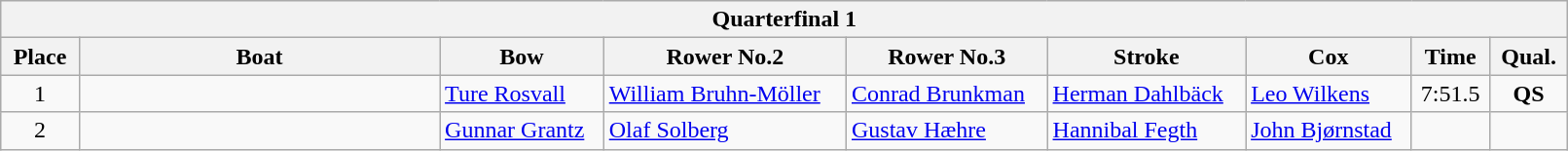<table class=wikitable style="text-align:center" width=85%>
<tr>
<th colspan=9>Quarterfinal 1</th>
</tr>
<tr>
<th width=5%>Place</th>
<th width=23%>Boat</th>
<th>Bow</th>
<th>Rower No.2</th>
<th>Rower No.3</th>
<th>Stroke</th>
<th>Cox</th>
<th width=5%>Time</th>
<th width=5%>Qual.</th>
</tr>
<tr>
<td>1</td>
<td align=left></td>
<td align=left><a href='#'>Ture Rosvall</a></td>
<td align=left><a href='#'>William Bruhn-Möller</a></td>
<td align=left><a href='#'>Conrad Brunkman</a></td>
<td align=left><a href='#'>Herman Dahlbäck</a></td>
<td align=left><a href='#'>Leo Wilkens</a></td>
<td>7:51.5</td>
<td><strong>QS</strong></td>
</tr>
<tr>
<td>2</td>
<td align=left></td>
<td align=left><a href='#'>Gunnar Grantz</a></td>
<td align=left><a href='#'>Olaf Solberg</a></td>
<td align=left><a href='#'>Gustav Hæhre</a></td>
<td align=left><a href='#'>Hannibal Fegth</a></td>
<td align=left><a href='#'>John Bjørnstad</a></td>
<td></td>
<td></td>
</tr>
</table>
